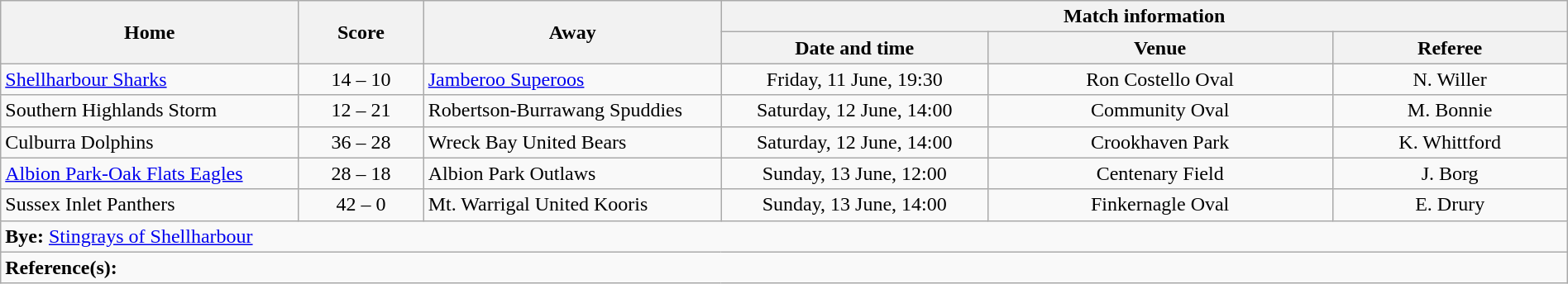<table class="wikitable" width="100% text-align:center;">
<tr>
<th rowspan="2" width="19%">Home</th>
<th rowspan="2" width="8%">Score</th>
<th rowspan="2" width="19%">Away</th>
<th colspan="3">Match information</th>
</tr>
<tr bgcolor="#CCCCCC">
<th width="17%">Date and time</th>
<th width="22%">Venue</th>
<th>Referee</th>
</tr>
<tr>
<td> <a href='#'>Shellharbour Sharks</a></td>
<td style="text-align:center;">14 – 10</td>
<td> <a href='#'>Jamberoo Superoos</a></td>
<td style="text-align:center;">Friday, 11 June, 19:30</td>
<td style="text-align:center;">Ron Costello Oval</td>
<td style="text-align:center;">N. Willer</td>
</tr>
<tr>
<td> Southern Highlands Storm</td>
<td style="text-align:center;">12 – 21</td>
<td> Robertson-Burrawang Spuddies</td>
<td style="text-align:center;">Saturday, 12 June, 14:00</td>
<td style="text-align:center;">Community Oval</td>
<td style="text-align:center;">M. Bonnie</td>
</tr>
<tr>
<td> Culburra Dolphins</td>
<td style="text-align:center;">36 – 28</td>
<td> Wreck Bay United Bears</td>
<td style="text-align:center;">Saturday, 12 June, 14:00</td>
<td style="text-align:center;">Crookhaven Park</td>
<td style="text-align:center;">K. Whittford</td>
</tr>
<tr>
<td> <a href='#'>Albion Park-Oak Flats Eagles</a></td>
<td style="text-align:center;">28 – 18</td>
<td> Albion Park Outlaws</td>
<td style="text-align:center;">Sunday, 13 June, 12:00</td>
<td style="text-align:center;">Centenary Field</td>
<td style="text-align:center;">J. Borg</td>
</tr>
<tr>
<td> Sussex Inlet Panthers</td>
<td style="text-align:center;">42 – 0</td>
<td> Mt. Warrigal United Kooris</td>
<td style="text-align:center;">Sunday, 13 June, 14:00</td>
<td style="text-align:center;">Finkernagle Oval</td>
<td style="text-align:center;">E. Drury</td>
</tr>
<tr>
<td colspan="6" align="centre"><strong>Bye:</strong>  <a href='#'>Stingrays of Shellharbour</a></td>
</tr>
<tr>
<td colspan="6"><strong>Reference(s):</strong> </td>
</tr>
</table>
